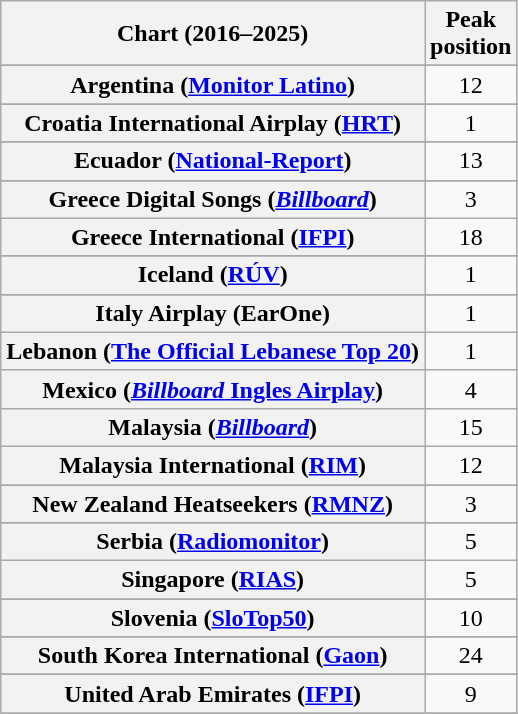<table class="wikitable sortable plainrowheaders" style="text-align:center">
<tr>
<th scope="col">Chart (2016–2025)</th>
<th scope="col">Peak<br>position</th>
</tr>
<tr>
</tr>
<tr>
<th scope="row">Argentina (<a href='#'>Monitor Latino</a>)</th>
<td>12</td>
</tr>
<tr>
</tr>
<tr>
</tr>
<tr>
</tr>
<tr>
</tr>
<tr>
</tr>
<tr>
</tr>
<tr>
<th scope="row">Croatia International Airplay (<a href='#'>HRT</a>)</th>
<td>1</td>
</tr>
<tr>
</tr>
<tr>
</tr>
<tr>
</tr>
<tr>
<th scope="row">Ecuador (<a href='#'>National-Report</a>)</th>
<td>13</td>
</tr>
<tr>
</tr>
<tr>
</tr>
<tr>
</tr>
<tr>
<th scope="row">Greece Digital Songs (<em><a href='#'>Billboard</a></em>)</th>
<td>3</td>
</tr>
<tr>
<th scope="row">Greece International (<a href='#'>IFPI</a>)</th>
<td>18</td>
</tr>
<tr>
</tr>
<tr>
</tr>
<tr>
<th scope="row">Iceland (<a href='#'>RÚV</a>)</th>
<td>1</td>
</tr>
<tr>
</tr>
<tr>
</tr>
<tr>
</tr>
<tr>
<th scope="row">Italy Airplay (EarOne)</th>
<td>1</td>
</tr>
<tr>
<th scope="row">Lebanon (<a href='#'>The Official Lebanese Top 20</a>)</th>
<td>1</td>
</tr>
<tr>
<th scope="row">Mexico (<a href='#'><em>Billboard</em> Ingles Airplay</a>)</th>
<td>4</td>
</tr>
<tr>
<th scope="row">Malaysia (<em><a href='#'>Billboard</a></em>)</th>
<td>15</td>
</tr>
<tr>
<th scope="row">Malaysia International (<a href='#'>RIM</a>)</th>
<td>12</td>
</tr>
<tr>
</tr>
<tr>
</tr>
<tr>
<th scope="row">New Zealand Heatseekers (<a href='#'>RMNZ</a>)</th>
<td>3</td>
</tr>
<tr>
</tr>
<tr>
</tr>
<tr>
</tr>
<tr>
</tr>
<tr>
</tr>
<tr>
<th scope="row">Serbia (<a href='#'>Radiomonitor</a>)</th>
<td>5</td>
</tr>
<tr>
<th scope="row">Singapore (<a href='#'>RIAS</a>)</th>
<td>5</td>
</tr>
<tr>
</tr>
<tr>
</tr>
<tr>
<th scope="row">Slovenia (<a href='#'>SloTop50</a>)</th>
<td>10</td>
</tr>
<tr>
</tr>
<tr>
<th scope="row">South Korea International (<a href='#'>Gaon</a>)</th>
<td>24</td>
</tr>
<tr>
</tr>
<tr>
</tr>
<tr>
</tr>
<tr>
</tr>
<tr>
</tr>
<tr>
<th scope="row">United Arab Emirates (<a href='#'>IFPI</a>)</th>
<td>9</td>
</tr>
<tr>
</tr>
<tr>
</tr>
<tr>
</tr>
<tr>
</tr>
<tr>
</tr>
<tr>
</tr>
<tr>
</tr>
</table>
